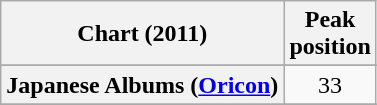<table class="wikitable sortable plainrowheaders" style="text-align:center;">
<tr>
<th scope="col">Chart (2011)</th>
<th scope="col">Peak<br>position</th>
</tr>
<tr>
</tr>
<tr>
</tr>
<tr>
</tr>
<tr>
</tr>
<tr>
</tr>
<tr>
</tr>
<tr>
</tr>
<tr>
</tr>
<tr>
</tr>
<tr>
</tr>
<tr>
</tr>
<tr>
</tr>
<tr>
</tr>
<tr>
<th scope="row">Japanese Albums (<a href='#'>Oricon</a>)</th>
<td>33</td>
</tr>
<tr>
</tr>
<tr>
</tr>
<tr>
</tr>
<tr>
</tr>
<tr>
</tr>
<tr>
</tr>
<tr>
</tr>
<tr>
</tr>
<tr>
</tr>
<tr>
</tr>
<tr>
</tr>
</table>
